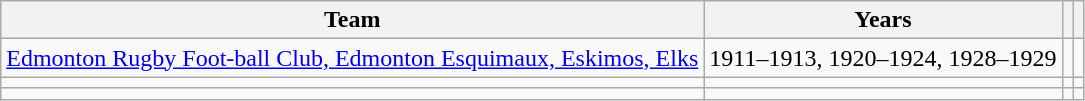<table class="wikitable">
<tr>
<th>Team</th>
<th>Years</th>
<th></th>
<th></th>
</tr>
<tr>
<td><a href='#'>Edmonton Rugby Foot-ball Club, Edmonton Esquimaux, Eskimos, Elks</a></td>
<td>1911–1913, 1920–1924, 1928–1929</td>
<td></td>
<td></td>
</tr>
<tr>
<td></td>
<td></td>
<td></td>
<td></td>
</tr>
<tr>
<td></td>
<td></td>
<td></td>
<td></td>
</tr>
</table>
